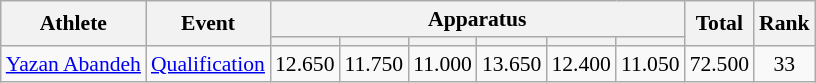<table class="wikitable" style="font-size:90%">
<tr>
<th rowspan=2>Athlete</th>
<th rowspan=2>Event</th>
<th colspan =6>Apparatus</th>
<th rowspan=2>Total</th>
<th rowspan=2>Rank</th>
</tr>
<tr style="font-size:95%">
<th></th>
<th></th>
<th></th>
<th></th>
<th></th>
<th></th>
</tr>
<tr align=center>
<td align=left><a href='#'>Yazan Abandeh</a></td>
<td align=left><a href='#'>Qualification</a></td>
<td>12.650</td>
<td>11.750</td>
<td>11.000</td>
<td>13.650</td>
<td>12.400</td>
<td>11.050</td>
<td>72.500</td>
<td>33</td>
</tr>
</table>
